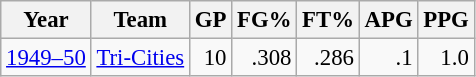<table class="wikitable sortable" style="font-size:95%; text-align:right;">
<tr>
<th>Year</th>
<th>Team</th>
<th>GP</th>
<th>FG%</th>
<th>FT%</th>
<th>APG</th>
<th>PPG</th>
</tr>
<tr>
<td style="text-align:left;"><a href='#'>1949–50</a></td>
<td style="text-align:left;"><a href='#'>Tri-Cities</a></td>
<td>10</td>
<td>.308</td>
<td>.286</td>
<td>.1</td>
<td>1.0</td>
</tr>
</table>
